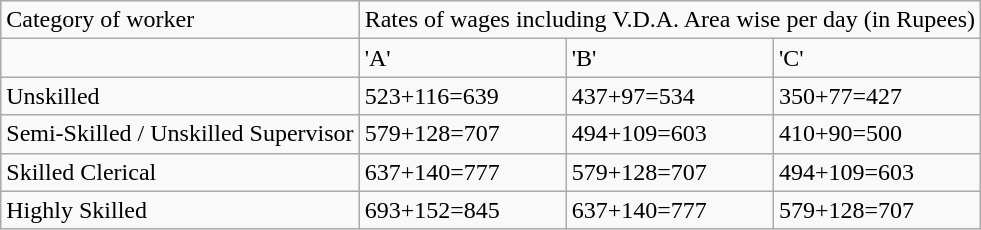<table class="wikitable">
<tr>
<td>Category of worker</td>
<td colspan="3">Rates of wages including V.D.A. Area wise per day (in Rupees)</td>
</tr>
<tr>
<td></td>
<td>'A'</td>
<td>'B'</td>
<td>'C'</td>
</tr>
<tr>
<td>Unskilled</td>
<td>523+116=639</td>
<td>437+97=534</td>
<td>350+77=427</td>
</tr>
<tr>
<td>Semi-Skilled / Unskilled Supervisor</td>
<td>579+128=707</td>
<td>494+109=603</td>
<td>410+90=500</td>
</tr>
<tr>
<td>Skilled Clerical</td>
<td>637+140=777</td>
<td>579+128=707</td>
<td>494+109=603</td>
</tr>
<tr>
<td>Highly Skilled</td>
<td>693+152=845</td>
<td>637+140=777</td>
<td>579+128=707</td>
</tr>
</table>
